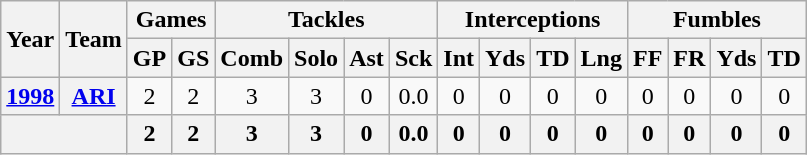<table class="wikitable" style="text-align:center">
<tr>
<th rowspan="2">Year</th>
<th rowspan="2">Team</th>
<th colspan="2">Games</th>
<th colspan="4">Tackles</th>
<th colspan="4">Interceptions</th>
<th colspan="4">Fumbles</th>
</tr>
<tr>
<th>GP</th>
<th>GS</th>
<th>Comb</th>
<th>Solo</th>
<th>Ast</th>
<th>Sck</th>
<th>Int</th>
<th>Yds</th>
<th>TD</th>
<th>Lng</th>
<th>FF</th>
<th>FR</th>
<th>Yds</th>
<th>TD</th>
</tr>
<tr>
<th><a href='#'>1998</a></th>
<th><a href='#'>ARI</a></th>
<td>2</td>
<td>2</td>
<td>3</td>
<td>3</td>
<td>0</td>
<td>0.0</td>
<td>0</td>
<td>0</td>
<td>0</td>
<td>0</td>
<td>0</td>
<td>0</td>
<td>0</td>
<td>0</td>
</tr>
<tr>
<th colspan="2"></th>
<th>2</th>
<th>2</th>
<th>3</th>
<th>3</th>
<th>0</th>
<th>0.0</th>
<th>0</th>
<th>0</th>
<th>0</th>
<th>0</th>
<th>0</th>
<th>0</th>
<th>0</th>
<th>0</th>
</tr>
</table>
